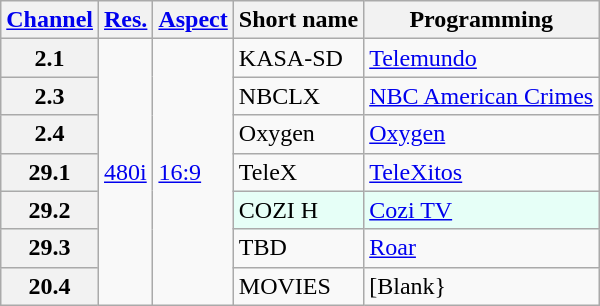<table class="wikitable">
<tr>
<th scope = "col"><a href='#'>Channel</a></th>
<th scope = "col"><a href='#'>Res.</a></th>
<th scope = "col"><a href='#'>Aspect</a></th>
<th scope = "col">Short name</th>
<th scope = "col">Programming</th>
</tr>
<tr>
<th scope = "row">2.1</th>
<td rowspan=7><a href='#'>480i</a></td>
<td rowspan=7><a href='#'>16:9</a></td>
<td>KASA-SD</td>
<td><a href='#'>Telemundo</a></td>
</tr>
<tr>
<th scope = "row">2.3</th>
<td>NBCLX</td>
<td><a href='#'>NBC American Crimes</a></td>
</tr>
<tr>
<th scope = "row">2.4</th>
<td>Oxygen</td>
<td><a href='#'>Oxygen</a></td>
</tr>
<tr>
<th scope = "row">29.1</th>
<td>TeleX</td>
<td><a href='#'>TeleXitos</a></td>
</tr>
<tr style="background-color: #E6FFF7;">
<th scope = "row">29.2</th>
<td>COZI H</td>
<td><a href='#'>Cozi TV</a></td>
</tr>
<tr>
<th scope = "row">29.3</th>
<td>TBD</td>
<td><a href='#'>Roar</a></td>
</tr>
<tr>
<th scope = "row">20.4</th>
<td>MOVIES</td>
<td>[Blank}</td>
</tr>
</table>
